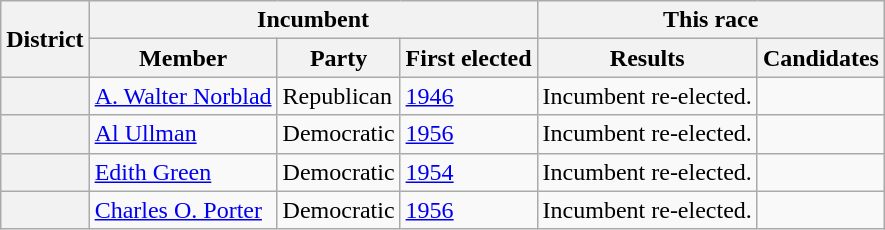<table class=wikitable>
<tr>
<th rowspan=2>District</th>
<th colspan=3>Incumbent</th>
<th colspan=2>This race</th>
</tr>
<tr>
<th>Member</th>
<th>Party</th>
<th>First elected</th>
<th>Results</th>
<th>Candidates</th>
</tr>
<tr>
<th></th>
<td><a href='#'>A. Walter Norblad</a></td>
<td>Republican</td>
<td><a href='#'>1946</a></td>
<td>Incumbent re-elected.</td>
<td nowrap></td>
</tr>
<tr>
<th></th>
<td><a href='#'>Al Ullman</a></td>
<td>Democratic</td>
<td><a href='#'>1956</a></td>
<td>Incumbent re-elected.</td>
<td nowrap></td>
</tr>
<tr>
<th></th>
<td><a href='#'>Edith Green</a></td>
<td>Democratic</td>
<td><a href='#'>1954</a></td>
<td>Incumbent re-elected.</td>
<td nowrap></td>
</tr>
<tr>
<th></th>
<td><a href='#'>Charles O. Porter</a></td>
<td>Democratic</td>
<td><a href='#'>1956</a></td>
<td>Incumbent re-elected.</td>
<td nowrap></td>
</tr>
</table>
